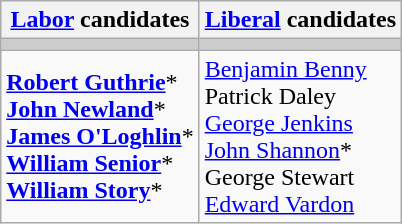<table class="wikitable">
<tr>
<th><a href='#'>Labor</a> candidates</th>
<th><a href='#'>Liberal</a> candidates</th>
</tr>
<tr bgcolor="#cccccc">
<td></td>
<td></td>
</tr>
<tr>
<td><strong><a href='#'>Robert Guthrie</a></strong>*<br><strong><a href='#'>John Newland</a></strong>*<br><strong><a href='#'>James O'Loghlin</a></strong>*<br><strong><a href='#'>William Senior</a></strong>*<br><strong><a href='#'>William Story</a></strong>*</td>
<td><a href='#'>Benjamin Benny</a><br>Patrick Daley<br><a href='#'>George Jenkins</a><br><a href='#'>John Shannon</a>*<br>George Stewart<br><a href='#'>Edward Vardon</a></td>
</tr>
</table>
